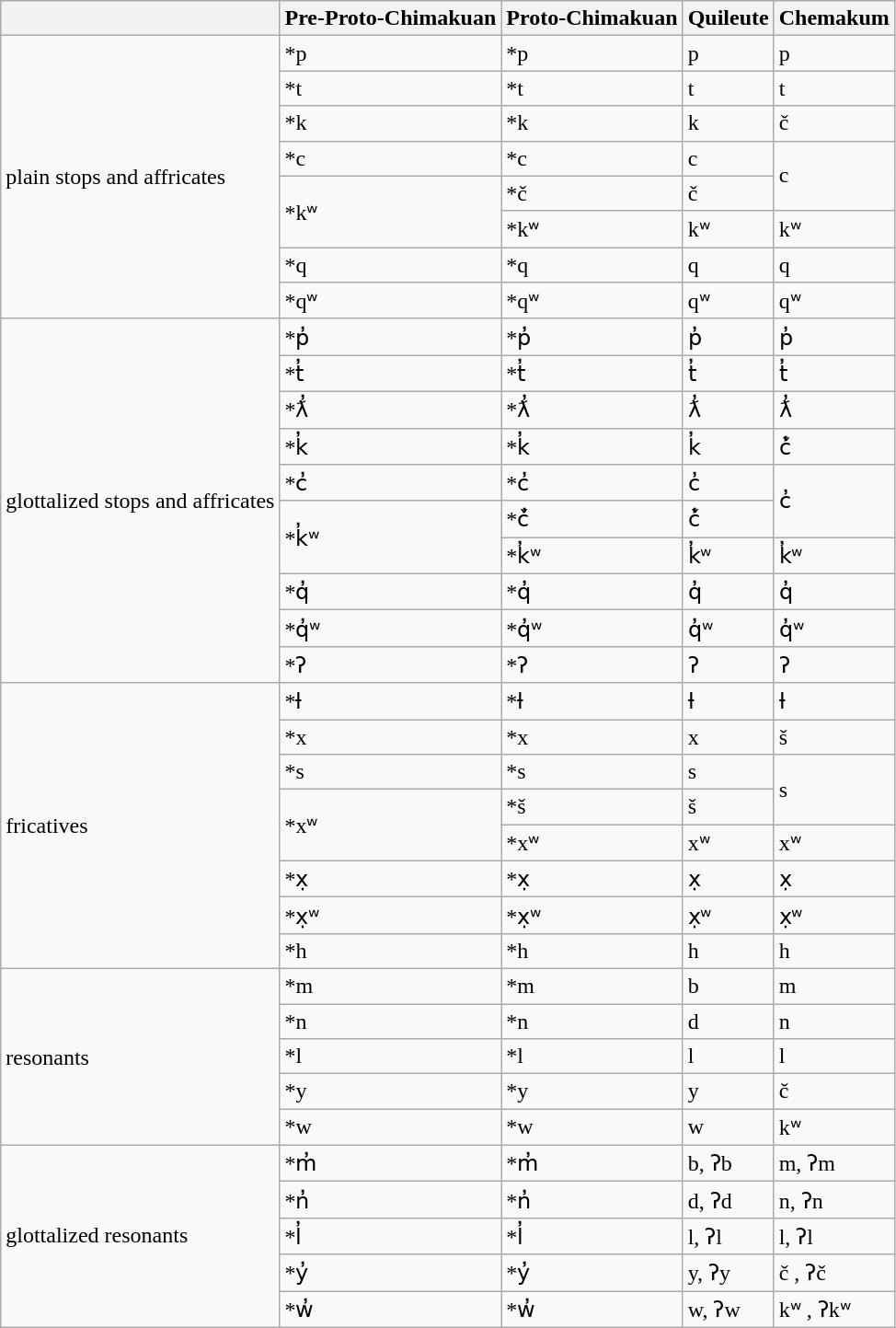<table class="wikitable">
<tr>
<th></th>
<th>Pre-Proto-Chimakuan</th>
<th>Proto-Chimakuan</th>
<th>Quileute</th>
<th>Chemakum</th>
</tr>
<tr>
<td rowspan="8">plain stops and affricates</td>
<td>*p</td>
<td>*p</td>
<td>p</td>
<td>p</td>
</tr>
<tr>
<td>*t</td>
<td>*t</td>
<td>t</td>
<td>t</td>
</tr>
<tr>
<td>*k</td>
<td>*k</td>
<td>k</td>
<td>č </td>
</tr>
<tr>
<td>*c</td>
<td>*c</td>
<td>c </td>
<td rowspan="2">c </td>
</tr>
<tr>
<td rowspan="2">*kʷ</td>
<td>*č</td>
<td>č </td>
</tr>
<tr>
<td>*kʷ</td>
<td>kʷ</td>
<td>kʷ </td>
</tr>
<tr>
<td>*q</td>
<td>*q</td>
<td>q </td>
<td>q </td>
</tr>
<tr>
<td>*qʷ</td>
<td>*qʷ</td>
<td>qʷ </td>
<td>qʷ </td>
</tr>
<tr>
<td rowspan="10">glottalized stops and affricates</td>
<td>*p̓</td>
<td>*p̓</td>
<td>p̓</td>
<td>p̓ </td>
</tr>
<tr>
<td>*t̓</td>
<td>*t̓</td>
<td>t̓</td>
<td>t̓ </td>
</tr>
<tr>
<td>*ƛ̓</td>
<td>*ƛ̓</td>
<td>ƛ̓ </td>
<td>ƛ̓ </td>
</tr>
<tr>
<td>*k̓</td>
<td>*k̓</td>
<td>k̓</td>
<td>č̓ </td>
</tr>
<tr>
<td>*c̓</td>
<td>*c̓</td>
<td>c̓ </td>
<td rowspan="2">c̓ </td>
</tr>
<tr>
<td rowspan="2">*k̓ʷ</td>
<td>*č̓</td>
<td>č̓ </td>
</tr>
<tr>
<td>*k̓ʷ</td>
<td>k̓ʷ</td>
<td>k̓ʷ </td>
</tr>
<tr>
<td>*q̓</td>
<td>*q̓</td>
<td>q̓ </td>
<td>q̓ </td>
</tr>
<tr>
<td>*q̓ʷ</td>
<td>*q̓ʷ</td>
<td>q̓ʷ </td>
<td>q̓ʷ </td>
</tr>
<tr>
<td>*ʔ</td>
<td>*ʔ</td>
<td>ʔ</td>
<td>ʔ </td>
</tr>
<tr>
<td rowspan="8">fricatives</td>
<td>*ƚ</td>
<td>*ƚ</td>
<td>ƚ</td>
<td>ƚ </td>
</tr>
<tr>
<td>*x</td>
<td>*x</td>
<td>x</td>
<td>š </td>
</tr>
<tr>
<td>*s</td>
<td>*s</td>
<td>s</td>
<td rowspan="2">s</td>
</tr>
<tr>
<td rowspan="2">*xʷ</td>
<td>*š</td>
<td>š </td>
</tr>
<tr>
<td>*xʷ</td>
<td>xʷ</td>
<td>xʷ </td>
</tr>
<tr>
<td>*x̣</td>
<td>*x̣</td>
<td>x̣</td>
<td>x̣ </td>
</tr>
<tr>
<td>*x̣ʷ</td>
<td>*x̣ʷ</td>
<td>x̣ʷ</td>
<td>x̣ʷ </td>
</tr>
<tr>
<td>*h</td>
<td>*h</td>
<td>h</td>
<td>h</td>
</tr>
<tr>
<td rowspan="5">resonants</td>
<td>*m</td>
<td>*m</td>
<td>b</td>
<td>m</td>
</tr>
<tr>
<td>*n</td>
<td>*n</td>
<td>d</td>
<td>n</td>
</tr>
<tr>
<td>*l</td>
<td>*l</td>
<td>l</td>
<td>l</td>
</tr>
<tr>
<td>*y</td>
<td>*y</td>
<td>y</td>
<td>č </td>
</tr>
<tr>
<td>*w</td>
<td>*w</td>
<td>w</td>
<td>kʷ </td>
</tr>
<tr>
<td rowspan="5">glottalized resonants</td>
<td>*m̓</td>
<td>*m̓</td>
<td>b, ʔb</td>
<td>m, ʔm</td>
</tr>
<tr>
<td>*n̓</td>
<td>*n̓</td>
<td>d, ʔd</td>
<td>n, ʔn</td>
</tr>
<tr>
<td>*l̓</td>
<td>*l̓</td>
<td>l, ʔl</td>
<td>l, ʔl</td>
</tr>
<tr>
<td>*y̓</td>
<td>*y̓</td>
<td>y, ʔy</td>
<td>č , ʔč</td>
</tr>
<tr>
<td>*w̓</td>
<td>*w̓</td>
<td>w, ʔw</td>
<td>kʷ , ʔkʷ</td>
</tr>
</table>
